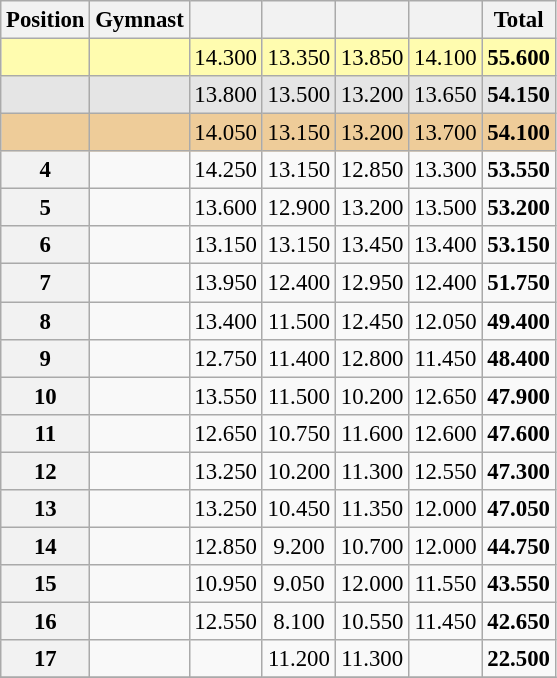<table class="wikitable sortable" style="text-align:center; font-size:95%">
<tr>
<th>Position</th>
<th>Gymnast</th>
<th></th>
<th></th>
<th></th>
<th></th>
<th>Total</th>
</tr>
<tr bgcolor=fffcaf>
<td></td>
<td align=left></td>
<td>14.300</td>
<td>13.350</td>
<td>13.850</td>
<td>14.100</td>
<td><strong>55.600</strong></td>
</tr>
<tr bgcolor=e5e5e5>
<td></td>
<td align=left></td>
<td>13.800</td>
<td>13.500</td>
<td>13.200</td>
<td>13.650</td>
<td><strong>54.150</strong></td>
</tr>
<tr bgcolor=eecc99>
<td></td>
<td align=left></td>
<td>14.050</td>
<td>13.150</td>
<td>13.200</td>
<td>13.700</td>
<td><strong>54.100</strong></td>
</tr>
<tr>
<th><strong>4</strong></th>
<td align=left></td>
<td>14.250</td>
<td>13.150</td>
<td>12.850</td>
<td>13.300</td>
<td><strong>53.550</strong></td>
</tr>
<tr>
<th><strong>5</strong></th>
<td align=left></td>
<td>13.600</td>
<td>12.900</td>
<td>13.200</td>
<td>13.500</td>
<td><strong>53.200</strong></td>
</tr>
<tr>
<th><strong>6</strong></th>
<td align=left></td>
<td>13.150</td>
<td>13.150</td>
<td>13.450</td>
<td>13.400</td>
<td><strong>53.150</strong></td>
</tr>
<tr>
<th><strong>7</strong></th>
<td align=left></td>
<td>13.950</td>
<td>12.400</td>
<td>12.950</td>
<td>12.400</td>
<td><strong>51.750</strong></td>
</tr>
<tr>
<th><strong>8</strong></th>
<td align=left></td>
<td>13.400</td>
<td>11.500</td>
<td>12.450</td>
<td>12.050</td>
<td><strong>49.400</strong></td>
</tr>
<tr>
<th><strong>9</strong></th>
<td align=left></td>
<td>12.750</td>
<td>11.400</td>
<td>12.800</td>
<td>11.450</td>
<td><strong>48.400</strong></td>
</tr>
<tr>
<th><strong>10</strong></th>
<td align=left></td>
<td>13.550</td>
<td>11.500</td>
<td>10.200</td>
<td>12.650</td>
<td><strong>47.900</strong></td>
</tr>
<tr>
<th><strong>11</strong></th>
<td align=left></td>
<td>12.650</td>
<td>10.750</td>
<td>11.600</td>
<td>12.600</td>
<td><strong>47.600</strong></td>
</tr>
<tr>
<th><strong>12</strong></th>
<td align=left></td>
<td>13.250</td>
<td>10.200</td>
<td>11.300</td>
<td>12.550</td>
<td><strong>47.300</strong></td>
</tr>
<tr>
<th><strong>13</strong></th>
<td align=left></td>
<td>13.250</td>
<td>10.450</td>
<td>11.350</td>
<td>12.000</td>
<td><strong>47.050</strong></td>
</tr>
<tr>
<th><strong>14</strong></th>
<td align=left></td>
<td>12.850</td>
<td>9.200</td>
<td>10.700</td>
<td>12.000</td>
<td><strong>44.750</strong></td>
</tr>
<tr>
<th><strong>15</strong></th>
<td align=left></td>
<td>10.950</td>
<td>9.050</td>
<td>12.000</td>
<td>11.550</td>
<td><strong>43.550</strong></td>
</tr>
<tr>
<th><strong>16</strong></th>
<td align=left></td>
<td>12.550</td>
<td>8.100</td>
<td>10.550</td>
<td>11.450</td>
<td><strong>42.650</strong></td>
</tr>
<tr>
<th><strong>17</strong></th>
<td align=left></td>
<td></td>
<td>11.200</td>
<td>11.300</td>
<td></td>
<td><strong>22.500</strong></td>
</tr>
<tr>
</tr>
</table>
